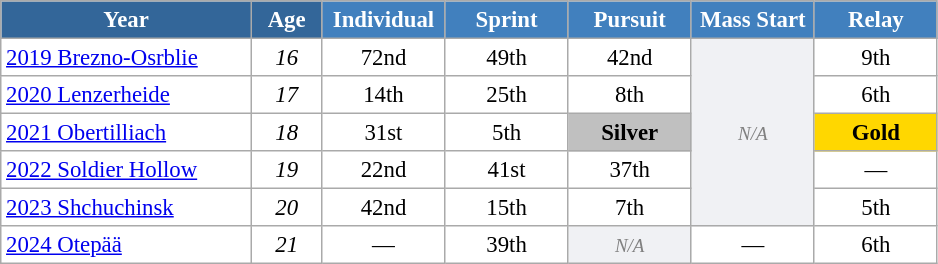<table class="wikitable" style="font-size:95%; text-align:center; border:grey solid 1px; border-collapse:collapse; background:#ffffff;">
<tr>
<th style="background-color:#369; color:white;    width:160px;">Year</th>
<th style="background-color:#369; color:white;    width:40px;">Age</th>
<th style="background-color:#4180be; color:white; width:75px;">Individual</th>
<th style="background-color:#4180be; color:white; width:75px;">Sprint</th>
<th style="background-color:#4180be; color:white; width:75px;">Pursuit</th>
<th style="background-color:#4180be; color:white; width:75px;">Mass Start</th>
<th style="background-color:#4180be; color:white; width:75px;">Relay</th>
</tr>
<tr>
<td align=left> <a href='#'>2019 Brezno-Osrblie</a></td>
<td><em>16</em></td>
<td>72nd</td>
<td>49th</td>
<td>42nd</td>
<td rowspan="5" style="background: #f0f1f4; color:gray; text-align:center;" class="table-na"><small><em>N/A</em></small></td>
<td>9th</td>
</tr>
<tr>
<td align=left> <a href='#'>2020 Lenzerheide</a></td>
<td><em>17</em></td>
<td>14th</td>
<td>25th</td>
<td>8th</td>
<td>6th</td>
</tr>
<tr>
<td align=left> <a href='#'>2021 Obertilliach</a></td>
<td><em>18</em></td>
<td>31st</td>
<td>5th</td>
<td style="background:silver;"><strong>Silver</strong></td>
<td style="background:gold"><strong>Gold</strong></td>
</tr>
<tr>
<td align=left> <a href='#'>2022 Soldier Hollow</a></td>
<td><em>19</em></td>
<td>22nd</td>
<td>41st</td>
<td>37th</td>
<td>—</td>
</tr>
<tr>
<td align=left> <a href='#'>2023 Shchuchinsk</a></td>
<td><em>20</em></td>
<td>42nd</td>
<td>15th</td>
<td>7th</td>
<td>5th</td>
</tr>
<tr>
<td align=left> <a href='#'>2024 Otepää</a></td>
<td><em>21</em></td>
<td>—</td>
<td>39th</td>
<td style="background: #f0f1f4; color:gray; text-align:center;" class="table-na"><small><em>N/A</em></small></td>
<td>—</td>
<td>6th</td>
</tr>
</table>
